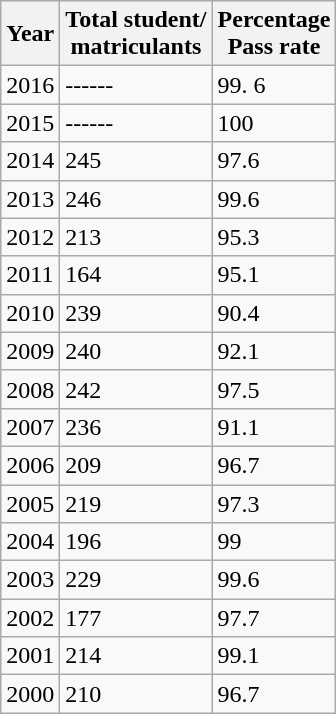<table class="wikitable">
<tr>
<th>Year</th>
<th>Total student/<br>matriculants</th>
<th>Percentage<br>Pass rate</th>
</tr>
<tr>
<td>2016</td>
<td>------</td>
<td>99. 6</td>
</tr>
<tr>
<td>2015</td>
<td>------</td>
<td>100</td>
</tr>
<tr>
<td>2014</td>
<td>245</td>
<td>97.6</td>
</tr>
<tr>
<td>2013</td>
<td>246</td>
<td>99.6</td>
</tr>
<tr>
<td>2012</td>
<td>213</td>
<td>95.3</td>
</tr>
<tr>
<td>2011</td>
<td>164</td>
<td>95.1</td>
</tr>
<tr>
<td>2010</td>
<td>239</td>
<td>90.4</td>
</tr>
<tr>
<td>2009</td>
<td>240</td>
<td>92.1</td>
</tr>
<tr>
<td>2008</td>
<td>242</td>
<td>97.5</td>
</tr>
<tr>
<td>2007</td>
<td>236</td>
<td>91.1</td>
</tr>
<tr>
<td>2006</td>
<td>209</td>
<td>96.7</td>
</tr>
<tr>
<td>2005</td>
<td>219</td>
<td>97.3</td>
</tr>
<tr>
<td>2004</td>
<td>196</td>
<td>99</td>
</tr>
<tr>
<td>2003</td>
<td>229</td>
<td>99.6</td>
</tr>
<tr>
<td>2002</td>
<td>177</td>
<td>97.7</td>
</tr>
<tr>
<td>2001</td>
<td>214</td>
<td>99.1</td>
</tr>
<tr>
<td>2000</td>
<td>210</td>
<td>96.7</td>
</tr>
</table>
